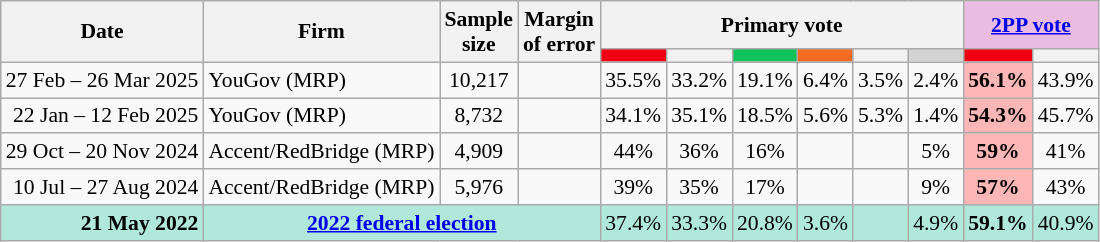<table class="nowrap wikitable tpl-blanktable" style=text-align:center;font-size:90%>
<tr>
<th rowspan=2>Date</th>
<th rowspan=2>Firm</th>
<th rowspan=2>Sample<br>size</th>
<th rowspan=2>Margin<br>of error</th>
<th colspan=6>Primary vote</th>
<th colspan=2 class=unsortable style=background:#ebbce3><a href='#'>2PP vote</a></th>
</tr>
<tr>
<th class="unsortable" style="background:#F00011"></th>
<th style=background:></th>
<th class=unsortable style=background:#10C25B></th>
<th class=unsortable style=background:#f36c21></th>
<th class=unsortable style=background:></th>
<th class=unsortable style=background:lightgray></th>
<th class="unsortable" style="background:#F00011"></th>
<th style=background:></th>
</tr>
<tr>
<td align=right>27 Feb – 26 Mar 2025</td>
<td align=left>YouGov (MRP)</td>
<td>10,217</td>
<td></td>
<td>35.5%</td>
<td>33.2%</td>
<td>19.1%</td>
<td>6.4%</td>
<td>3.5%</td>
<td>2.4%</td>
<th style="background:#FFB6B6">56.1%</th>
<td>43.9%</td>
</tr>
<tr>
<td align=right>22 Jan – 12 Feb 2025</td>
<td align=left>YouGov (MRP)</td>
<td>8,732</td>
<td></td>
<td>34.1%</td>
<td>35.1%</td>
<td>18.5%</td>
<td>5.6%</td>
<td>5.3%</td>
<td>1.4%</td>
<th style="background:#FFB6B6">54.3%</th>
<td>45.7%</td>
</tr>
<tr>
<td align=right>29 Oct – 20 Nov 2024</td>
<td align=left>Accent/RedBridge (MRP)</td>
<td>4,909</td>
<td></td>
<td>44%</td>
<td>36%</td>
<td>16%</td>
<td></td>
<td></td>
<td>5%</td>
<th style="background:#FFB6B6">59%</th>
<td>41%</td>
</tr>
<tr>
<td align=right>10 Jul – 27 Aug 2024</td>
<td align=left>Accent/RedBridge (MRP)</td>
<td>5,976</td>
<td></td>
<td>39%</td>
<td>35%</td>
<td>17%</td>
<td></td>
<td></td>
<td>9%</td>
<th style="background:#FFB6B6">57%</th>
<td>43%</td>
</tr>
<tr style=background:#b0e9db>
<td style=text-align:right data-sort-value=21-May-2022><strong>21 May 2022</strong></td>
<td colspan=3 style=text-align:center><strong><a href='#'>2022 federal election</a></strong></td>
<td>37.4%</td>
<td>33.3%</td>
<td>20.8%</td>
<td>3.6%</td>
<td></td>
<td>4.9%</td>
<td><strong>59.1%</strong></td>
<td>40.9%</td>
</tr>
</table>
